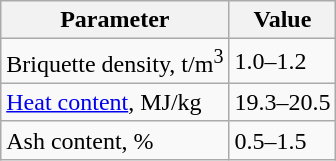<table class="wikitable">
<tr>
<th>Parameter</th>
<th>Value</th>
</tr>
<tr>
<td>Briquette density, t/m<sup>3</sup></td>
<td>1.0–1.2</td>
</tr>
<tr>
<td><a href='#'>Heat content</a>, MJ/kg</td>
<td>19.3–20.5</td>
</tr>
<tr>
<td>Ash content, %</td>
<td>0.5–1.5</td>
</tr>
</table>
